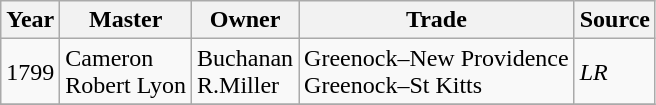<table class=" wikitable">
<tr>
<th>Year</th>
<th>Master</th>
<th>Owner</th>
<th>Trade</th>
<th>Source</th>
</tr>
<tr>
<td>1799</td>
<td>Cameron<br>Robert Lyon</td>
<td>Buchanan<br>R.Miller</td>
<td>Greenock–New Providence<br>Greenock–St Kitts</td>
<td><em>LR</em></td>
</tr>
<tr>
</tr>
</table>
